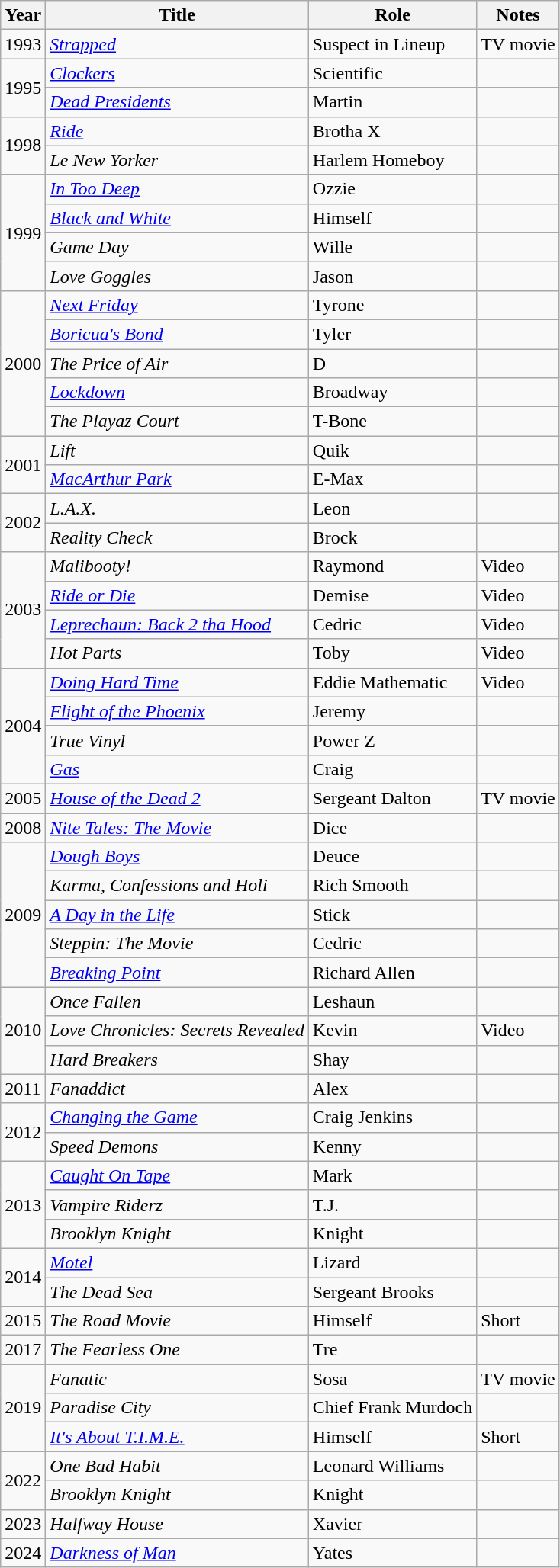<table class="wikitable sortable">
<tr>
<th>Year</th>
<th>Title</th>
<th>Role</th>
<th>Notes</th>
</tr>
<tr>
<td>1993</td>
<td><em><a href='#'>Strapped</a></em></td>
<td>Suspect in Lineup</td>
<td>TV movie</td>
</tr>
<tr>
<td rowspan="2">1995</td>
<td><em><a href='#'>Clockers</a></em></td>
<td>Scientific</td>
<td></td>
</tr>
<tr>
<td><em><a href='#'>Dead Presidents</a></em></td>
<td>Martin</td>
<td></td>
</tr>
<tr>
<td rowspan="2">1998</td>
<td><em><a href='#'>Ride</a></em></td>
<td>Brotha X</td>
<td></td>
</tr>
<tr>
<td><em>Le New Yorker</em></td>
<td>Harlem Homeboy</td>
<td></td>
</tr>
<tr>
<td rowspan="4">1999</td>
<td><em><a href='#'>In Too Deep</a></em></td>
<td>Ozzie</td>
<td></td>
</tr>
<tr>
<td><em><a href='#'>Black and White</a></em></td>
<td>Himself</td>
<td></td>
</tr>
<tr>
<td><em>Game Day</em></td>
<td>Wille</td>
<td></td>
</tr>
<tr>
<td><em>Love Goggles</em></td>
<td>Jason</td>
<td></td>
</tr>
<tr>
<td rowspan="5">2000</td>
<td><em><a href='#'>Next Friday</a></em></td>
<td>Tyrone</td>
<td></td>
</tr>
<tr>
<td><em><a href='#'>Boricua's Bond</a></em></td>
<td>Tyler</td>
<td></td>
</tr>
<tr>
<td><em>The Price of Air</em></td>
<td>D</td>
<td></td>
</tr>
<tr>
<td><em><a href='#'>Lockdown</a></em></td>
<td>Broadway</td>
<td></td>
</tr>
<tr>
<td><em>The Playaz Court</em></td>
<td>T-Bone</td>
<td></td>
</tr>
<tr>
<td rowspan="2">2001</td>
<td><em>Lift</em></td>
<td>Quik</td>
<td></td>
</tr>
<tr>
<td><em><a href='#'>MacArthur Park</a></em></td>
<td>E-Max</td>
<td></td>
</tr>
<tr>
<td rowspan="2">2002</td>
<td><em>L.A.X.</em></td>
<td>Leon</td>
<td></td>
</tr>
<tr>
<td><em>Reality Check</em></td>
<td>Brock</td>
<td></td>
</tr>
<tr>
<td rowspan="4">2003</td>
<td><em>Malibooty!</em></td>
<td>Raymond</td>
<td>Video</td>
</tr>
<tr>
<td><em><a href='#'>Ride or Die</a></em></td>
<td>Demise</td>
<td>Video</td>
</tr>
<tr>
<td><em><a href='#'>Leprechaun: Back 2 tha Hood</a></em></td>
<td>Cedric</td>
<td>Video</td>
</tr>
<tr>
<td><em>Hot Parts</em></td>
<td>Toby</td>
<td>Video</td>
</tr>
<tr>
<td rowspan="4">2004</td>
<td><em><a href='#'>Doing Hard Time</a></em></td>
<td>Eddie Mathematic</td>
<td>Video</td>
</tr>
<tr>
<td><em><a href='#'>Flight of the Phoenix</a></em></td>
<td>Jeremy</td>
<td></td>
</tr>
<tr>
<td><em>True Vinyl</em></td>
<td>Power Z</td>
<td></td>
</tr>
<tr>
<td><em><a href='#'>Gas</a></em></td>
<td>Craig</td>
<td></td>
</tr>
<tr>
<td>2005</td>
<td><em><a href='#'>House of the Dead 2</a></em></td>
<td>Sergeant Dalton</td>
<td>TV movie</td>
</tr>
<tr>
<td>2008</td>
<td><em><a href='#'>Nite Tales: The Movie</a></em></td>
<td>Dice</td>
<td></td>
</tr>
<tr>
<td rowspan="5">2009</td>
<td><em><a href='#'>Dough Boys</a></em></td>
<td>Deuce</td>
<td></td>
</tr>
<tr>
<td><em>Karma, Confessions and Holi</em></td>
<td>Rich Smooth</td>
<td></td>
</tr>
<tr>
<td><em><a href='#'>A Day in the Life</a></em></td>
<td>Stick</td>
<td></td>
</tr>
<tr>
<td><em>Steppin: The Movie</em></td>
<td>Cedric</td>
<td></td>
</tr>
<tr>
<td><em><a href='#'>Breaking Point</a></em></td>
<td>Richard Allen</td>
<td></td>
</tr>
<tr>
<td rowspan="3">2010</td>
<td><em>Once Fallen</em></td>
<td>Leshaun</td>
<td></td>
</tr>
<tr>
<td><em>Love Chronicles: Secrets Revealed</em></td>
<td>Kevin</td>
<td>Video</td>
</tr>
<tr>
<td><em>Hard Breakers</em></td>
<td>Shay</td>
<td></td>
</tr>
<tr>
<td>2011</td>
<td><em>Fanaddict</em></td>
<td>Alex</td>
<td></td>
</tr>
<tr>
<td rowspan="2">2012</td>
<td><em><a href='#'>Changing the Game</a></em></td>
<td>Craig Jenkins</td>
<td></td>
</tr>
<tr>
<td><em>Speed Demons</em></td>
<td>Kenny</td>
<td></td>
</tr>
<tr>
<td rowspan="3">2013</td>
<td><em><a href='#'>Caught On Tape</a></em></td>
<td>Mark</td>
<td></td>
</tr>
<tr>
<td><em>Vampire Riderz</em></td>
<td>T.J.</td>
<td></td>
</tr>
<tr>
<td><em>Brooklyn Knight</em></td>
<td>Knight</td>
<td></td>
</tr>
<tr>
<td rowspan="2">2014</td>
<td><em><a href='#'>Motel</a></em></td>
<td>Lizard</td>
<td></td>
</tr>
<tr>
<td><em>The Dead Sea</em></td>
<td>Sergeant Brooks</td>
<td></td>
</tr>
<tr>
<td>2015</td>
<td><em>The Road Movie</em></td>
<td>Himself</td>
<td>Short</td>
</tr>
<tr>
<td>2017</td>
<td><em>The Fearless One</em></td>
<td>Tre</td>
<td></td>
</tr>
<tr>
<td rowspan="3">2019</td>
<td><em>Fanatic</em></td>
<td>Sosa</td>
<td>TV movie</td>
</tr>
<tr>
<td><em>Paradise City</em></td>
<td>Chief Frank Murdoch</td>
<td></td>
</tr>
<tr>
<td><em><a href='#'>It's About T.I.M.E.</a></em></td>
<td>Himself</td>
<td>Short</td>
</tr>
<tr>
<td rowspan="2">2022</td>
<td><em>One Bad Habit</em></td>
<td>Leonard Williams</td>
<td></td>
</tr>
<tr>
<td><em>Brooklyn Knight</em></td>
<td>Knight</td>
<td></td>
</tr>
<tr>
<td>2023</td>
<td><em>Halfway House</em></td>
<td>Xavier</td>
<td></td>
</tr>
<tr>
<td>2024</td>
<td><em><a href='#'>Darkness of Man</a></em></td>
<td>Yates</td>
<td></td>
</tr>
</table>
